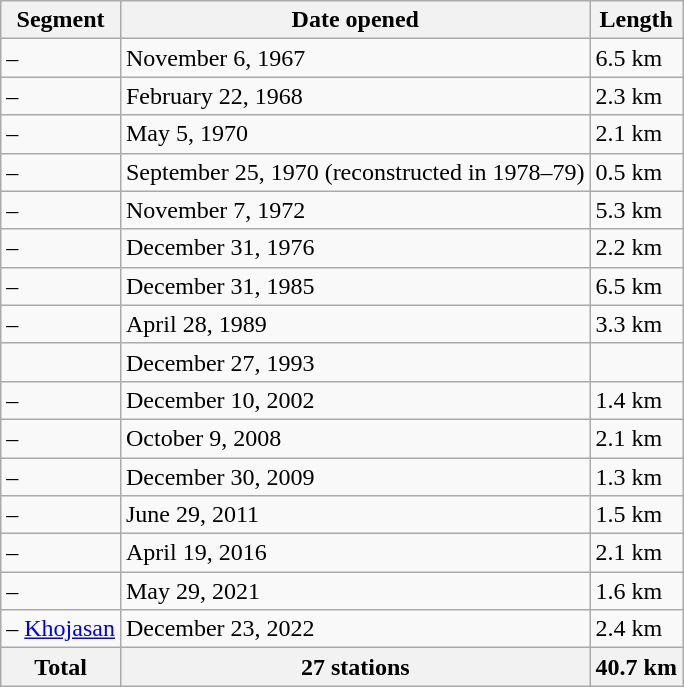<table class=wikitable style="text-align:left;">
<tr>
<th>Segment</th>
<th>Date opened</th>
<th>Length</th>
</tr>
<tr>
<td> – </td>
<td>November 6, 1967</td>
<td>6.5 km</td>
</tr>
<tr>
<td> – </td>
<td>February 22, 1968</td>
<td>2.3 km</td>
</tr>
<tr>
<td> – </td>
<td>May 5, 1970</td>
<td>2.1 km</td>
</tr>
<tr>
<td> – </td>
<td>September 25, 1970 (reconstructed in 1978–79)</td>
<td>0.5 km</td>
</tr>
<tr>
<td> – </td>
<td>November 7, 1972</td>
<td>5.3 km</td>
</tr>
<tr>
<td> – </td>
<td>December 31, 1976</td>
<td>2.2 km</td>
</tr>
<tr>
<td> – </td>
<td>December 31, 1985</td>
<td>6.5 km</td>
</tr>
<tr>
<td> – </td>
<td>April 28, 1989</td>
<td>3.3 km</td>
</tr>
<tr>
<td></td>
<td>December 27, 1993</td>
<td></td>
</tr>
<tr>
<td> – </td>
<td>December 10, 2002</td>
<td>1.4 km</td>
</tr>
<tr>
<td> – </td>
<td>October 9, 2008</td>
<td>2.1 km</td>
</tr>
<tr>
<td> – </td>
<td>December 30, 2009</td>
<td>1.3 km</td>
</tr>
<tr>
<td> – </td>
<td>June 29, 2011</td>
<td>1.5 km</td>
</tr>
<tr>
<td> – </td>
<td>April 19, 2016</td>
<td>2.1 km</td>
</tr>
<tr>
<td> – </td>
<td>May 29, 2021</td>
<td>1.6 km</td>
</tr>
<tr>
<td> – <a href='#'>Khojasan</a></td>
<td>December 23, 2022</td>
<td>2.4 km</td>
</tr>
<tr>
<th>Total</th>
<th>27 stations</th>
<th>40.7 km</th>
</tr>
</table>
